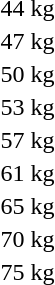<table>
<tr>
<td>44 kg</td>
<td></td>
<td></td>
<td></td>
</tr>
<tr>
<td>47 kg</td>
<td></td>
<td></td>
<td></td>
</tr>
<tr>
<td>50 kg</td>
<td></td>
<td></td>
<td></td>
</tr>
<tr>
<td>53 kg</td>
<td></td>
<td></td>
<td></td>
</tr>
<tr>
<td>57 kg</td>
<td></td>
<td></td>
<td></td>
</tr>
<tr>
<td>61 kg</td>
<td></td>
<td></td>
<td></td>
</tr>
<tr>
<td>65 kg</td>
<td></td>
<td></td>
<td></td>
</tr>
<tr>
<td>70 kg</td>
<td></td>
<td></td>
<td></td>
</tr>
<tr>
<td>75 kg</td>
<td></td>
<td></td>
<td></td>
</tr>
</table>
